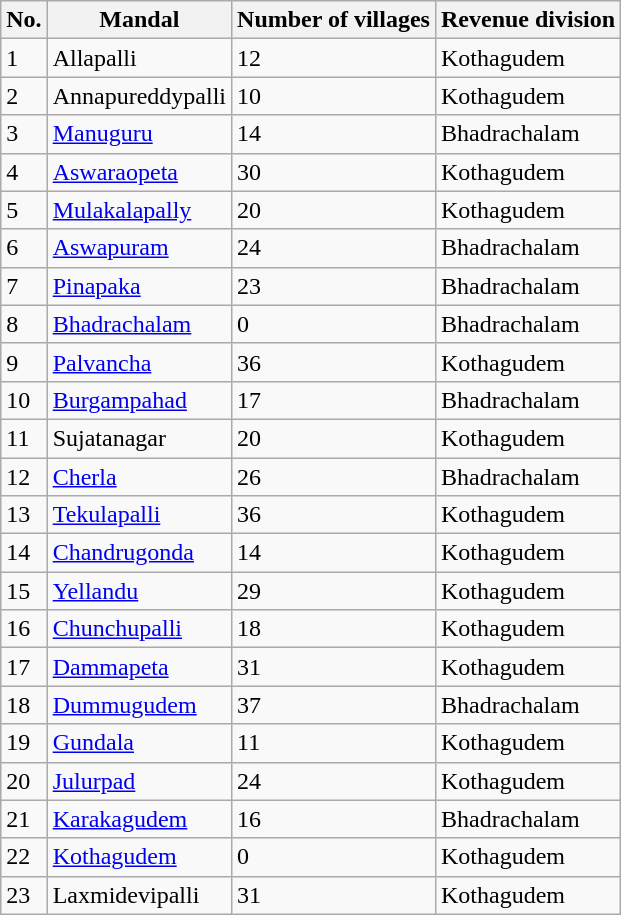<table class="wikitable sortable">
<tr>
<th>No.</th>
<th>Mandal</th>
<th>Number of villages</th>
<th>Revenue division</th>
</tr>
<tr>
<td>1</td>
<td>Allapalli</td>
<td>12</td>
<td>Kothagudem</td>
</tr>
<tr>
<td>2</td>
<td>Annapureddypalli</td>
<td>10</td>
<td>Kothagudem</td>
</tr>
<tr>
<td>3</td>
<td><a href='#'>Manuguru</a></td>
<td>14</td>
<td>Bhadrachalam</td>
</tr>
<tr>
<td>4</td>
<td><a href='#'>Aswaraopeta</a></td>
<td>30</td>
<td>Kothagudem</td>
</tr>
<tr>
<td>5</td>
<td><a href='#'>Mulakalapally</a></td>
<td>20</td>
<td>Kothagudem</td>
</tr>
<tr>
<td>6</td>
<td><a href='#'>Aswapuram</a></td>
<td>24</td>
<td>Bhadrachalam</td>
</tr>
<tr>
<td>7</td>
<td><a href='#'>Pinapaka</a></td>
<td>23</td>
<td>Bhadrachalam</td>
</tr>
<tr>
<td>8</td>
<td><a href='#'>Bhadrachalam</a></td>
<td>0</td>
<td>Bhadrachalam</td>
</tr>
<tr>
<td>9</td>
<td><a href='#'>Palvancha</a></td>
<td>36</td>
<td>Kothagudem</td>
</tr>
<tr>
<td>10</td>
<td><a href='#'>Burgampahad</a></td>
<td>17</td>
<td>Bhadrachalam</td>
</tr>
<tr>
<td>11</td>
<td>Sujatanagar</td>
<td>20</td>
<td>Kothagudem</td>
</tr>
<tr>
<td>12</td>
<td><a href='#'>Cherla</a></td>
<td>26</td>
<td>Bhadrachalam</td>
</tr>
<tr>
<td>13</td>
<td><a href='#'>Tekulapalli</a></td>
<td>36</td>
<td>Kothagudem</td>
</tr>
<tr>
<td>14</td>
<td><a href='#'>Chandrugonda</a></td>
<td>14</td>
<td>Kothagudem</td>
</tr>
<tr>
<td>15</td>
<td><a href='#'>Yellandu</a></td>
<td>29</td>
<td>Kothagudem</td>
</tr>
<tr>
<td>16</td>
<td><a href='#'>Chunchupalli</a></td>
<td>18</td>
<td>Kothagudem</td>
</tr>
<tr>
<td>17</td>
<td><a href='#'>Dammapeta</a></td>
<td>31</td>
<td>Kothagudem</td>
</tr>
<tr>
<td>18</td>
<td><a href='#'>Dummugudem</a></td>
<td>37</td>
<td>Bhadrachalam</td>
</tr>
<tr>
<td>19</td>
<td><a href='#'>Gundala</a></td>
<td>11</td>
<td>Kothagudem</td>
</tr>
<tr>
<td>20</td>
<td><a href='#'>Julurpad</a></td>
<td>24</td>
<td>Kothagudem</td>
</tr>
<tr>
<td>21</td>
<td><a href='#'>Karakagudem</a></td>
<td>16</td>
<td>Bhadrachalam</td>
</tr>
<tr>
<td>22</td>
<td><a href='#'>Kothagudem</a></td>
<td>0</td>
<td>Kothagudem</td>
</tr>
<tr>
<td>23</td>
<td>Laxmidevipalli</td>
<td>31</td>
<td>Kothagudem</td>
</tr>
</table>
